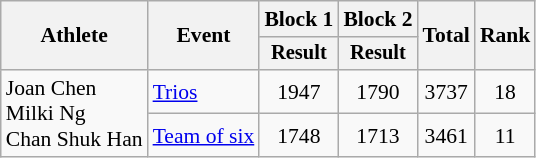<table class=wikitable style=font-size:90%;text-align:center>
<tr>
<th rowspan="2">Athlete</th>
<th rowspan="2">Event</th>
<th>Block 1</th>
<th>Block 2</th>
<th rowspan="2">Total</th>
<th rowspan="2">Rank</th>
</tr>
<tr style="font-size:95%">
<th>Result</th>
<th>Result</th>
</tr>
<tr>
<td align=left rowspan=2>Joan Chen<br>Milki Ng<br>Chan Shuk Han</td>
<td align=left><a href='#'>Trios</a></td>
<td>1947</td>
<td>1790</td>
<td>3737</td>
<td>18</td>
</tr>
<tr>
<td align=left><a href='#'>Team of six</a></td>
<td>1748</td>
<td>1713</td>
<td>3461</td>
<td>11</td>
</tr>
</table>
